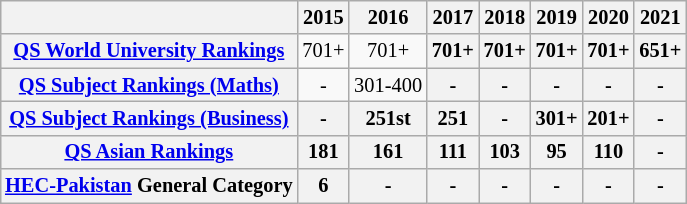<table class="wikitable" style="text-align:center; float:right; font-size:85%; margin-left:2em; margin:auto;">
<tr>
<th></th>
<th>2015</th>
<th>2016</th>
<th>2017</th>
<th>2018</th>
<th>2019</th>
<th>2020</th>
<th>2021</th>
</tr>
<tr>
<th><a href='#'>QS World University Rankings</a></th>
<td>701+</td>
<td>701+</td>
<th>701+</th>
<th>701+</th>
<th>701+</th>
<th>701+</th>
<th>651+</th>
</tr>
<tr>
<th><a href='#'>QS Subject Rankings (Maths)</a></th>
<td>-</td>
<td>301-400</td>
<th>-</th>
<th>-</th>
<th>-</th>
<th>-</th>
<th>-</th>
</tr>
<tr>
<th><a href='#'>QS Subject Rankings (Business)</a></th>
<th>-</th>
<th>251st</th>
<th>251</th>
<th>-</th>
<th>301+</th>
<th>201+</th>
<th>-</th>
</tr>
<tr>
<th><a href='#'>QS Asian Rankings</a></th>
<th>181</th>
<th>161</th>
<th>111</th>
<th>103</th>
<th>95</th>
<th>110</th>
<th>-</th>
</tr>
<tr>
<th><a href='#'>HEC-Pakistan</a> General Category</th>
<th>6</th>
<th>-</th>
<th>-</th>
<th>-</th>
<th>-</th>
<th>-</th>
<th>-</th>
</tr>
</table>
